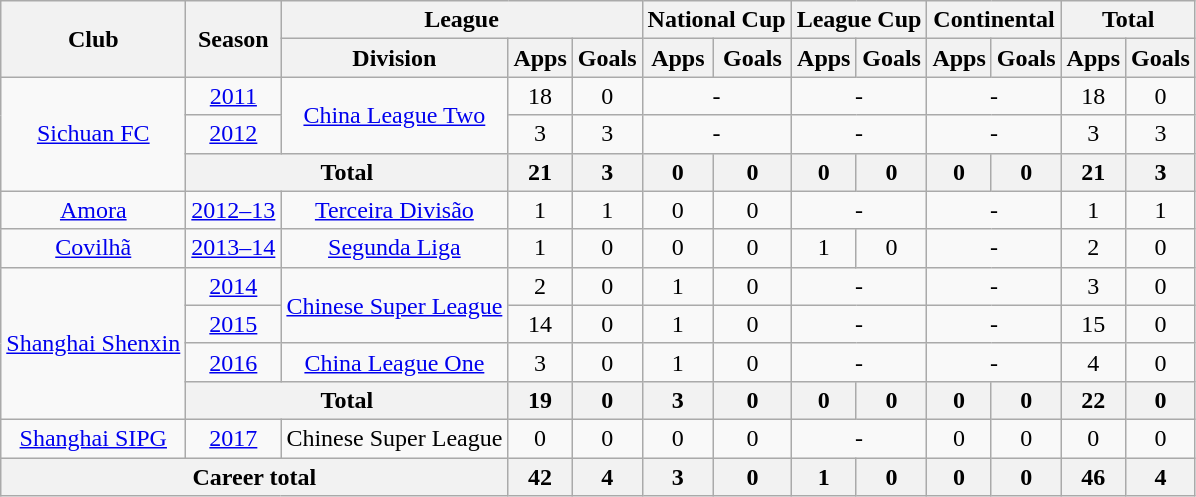<table class="wikitable" style="text-align: center">
<tr>
<th rowspan="2">Club</th>
<th rowspan="2">Season</th>
<th colspan="3">League</th>
<th colspan="2">National Cup</th>
<th colspan="2">League Cup</th>
<th colspan="2">Continental</th>
<th colspan="2">Total</th>
</tr>
<tr>
<th>Division</th>
<th>Apps</th>
<th>Goals</th>
<th>Apps</th>
<th>Goals</th>
<th>Apps</th>
<th>Goals</th>
<th>Apps</th>
<th>Goals</th>
<th>Apps</th>
<th>Goals</th>
</tr>
<tr>
<td rowspan=3><a href='#'>Sichuan FC</a></td>
<td><a href='#'>2011</a></td>
<td rowspan="2"><a href='#'>China League Two</a></td>
<td>18</td>
<td>0</td>
<td colspan="2">-</td>
<td colspan="2">-</td>
<td colspan="2">-</td>
<td>18</td>
<td>0</td>
</tr>
<tr>
<td><a href='#'>2012</a></td>
<td>3</td>
<td>3</td>
<td colspan="2">-</td>
<td colspan="2">-</td>
<td colspan="2">-</td>
<td>3</td>
<td>3</td>
</tr>
<tr>
<th colspan=2>Total</th>
<th>21</th>
<th>3</th>
<th>0</th>
<th>0</th>
<th>0</th>
<th>0</th>
<th>0</th>
<th>0</th>
<th>21</th>
<th>3</th>
</tr>
<tr>
<td><a href='#'>Amora</a></td>
<td><a href='#'>2012–13</a></td>
<td><a href='#'>Terceira Divisão</a></td>
<td>1</td>
<td>1</td>
<td>0</td>
<td>0</td>
<td colspan="2">-</td>
<td colspan="2">-</td>
<td>1</td>
<td>1</td>
</tr>
<tr>
<td><a href='#'>Covilhã</a></td>
<td><a href='#'>2013–14</a></td>
<td><a href='#'>Segunda Liga</a></td>
<td>1</td>
<td>0</td>
<td>0</td>
<td>0</td>
<td>1</td>
<td>0</td>
<td colspan="2">-</td>
<td>2</td>
<td>0</td>
</tr>
<tr>
<td rowspan=4><a href='#'>Shanghai Shenxin</a></td>
<td><a href='#'>2014</a></td>
<td rowspan="2"><a href='#'>Chinese Super League</a></td>
<td>2</td>
<td>0</td>
<td>1</td>
<td>0</td>
<td colspan="2">-</td>
<td colspan="2">-</td>
<td>3</td>
<td>0</td>
</tr>
<tr>
<td><a href='#'>2015</a></td>
<td>14</td>
<td>0</td>
<td>1</td>
<td>0</td>
<td colspan="2">-</td>
<td colspan="2">-</td>
<td>15</td>
<td>0</td>
</tr>
<tr>
<td><a href='#'>2016</a></td>
<td><a href='#'>China League One</a></td>
<td>3</td>
<td>0</td>
<td>1</td>
<td>0</td>
<td colspan="2">-</td>
<td colspan="2">-</td>
<td>4</td>
<td>0</td>
</tr>
<tr>
<th colspan=2>Total</th>
<th>19</th>
<th>0</th>
<th>3</th>
<th>0</th>
<th>0</th>
<th>0</th>
<th>0</th>
<th>0</th>
<th>22</th>
<th>0</th>
</tr>
<tr>
<td rowspan="1"><a href='#'>Shanghai SIPG</a></td>
<td><a href='#'>2017</a></td>
<td rowspan="1">Chinese Super League</td>
<td>0</td>
<td>0</td>
<td>0</td>
<td>0</td>
<td colspan="2">-</td>
<td>0</td>
<td>0</td>
<td>0</td>
<td>0</td>
</tr>
<tr>
<th colspan=3>Career total</th>
<th>42</th>
<th>4</th>
<th>3</th>
<th>0</th>
<th>1</th>
<th>0</th>
<th>0</th>
<th>0</th>
<th>46</th>
<th>4</th>
</tr>
</table>
